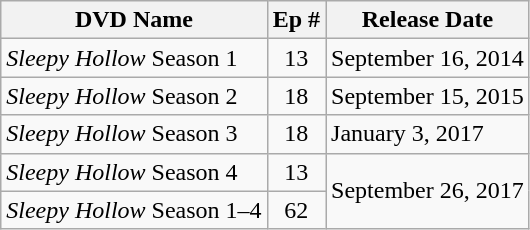<table class="wikitable">
<tr>
<th>DVD Name</th>
<th>Ep #</th>
<th>Release Date</th>
</tr>
<tr>
<td><em>Sleepy Hollow</em> Season 1</td>
<td align="center">13</td>
<td>September 16, 2014</td>
</tr>
<tr>
<td><em>Sleepy Hollow</em> Season 2</td>
<td align="center">18</td>
<td>September 15, 2015</td>
</tr>
<tr>
<td><em>Sleepy Hollow</em> Season 3</td>
<td align="center">18</td>
<td>January 3, 2017</td>
</tr>
<tr>
<td><em>Sleepy Hollow</em> Season 4</td>
<td align="center">13</td>
<td rowspan="2">September 26, 2017</td>
</tr>
<tr>
<td><em>Sleepy Hollow</em> Season 1–4</td>
<td align="center">62</td>
</tr>
</table>
